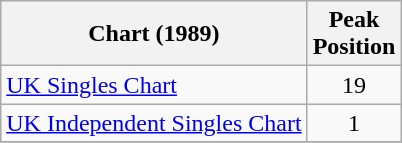<table class="wikitable sortable">
<tr>
<th>Chart (1989)</th>
<th>Peak<br>Position</th>
</tr>
<tr>
<td><a href='#'>UK Singles Chart</a></td>
<td align="center">19</td>
</tr>
<tr>
<td><a href='#'>UK Independent Singles Chart</a></td>
<td align="center">1</td>
</tr>
<tr>
</tr>
</table>
